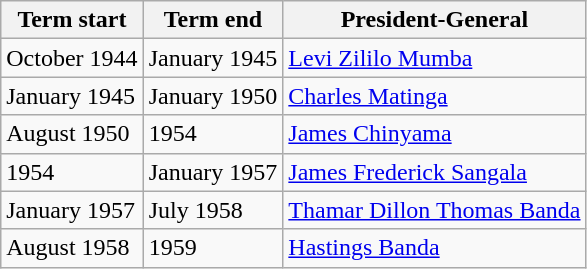<table class=wikitable>
<tr>
<th>Term start</th>
<th>Term end</th>
<th>President-General</th>
</tr>
<tr>
<td>October 1944</td>
<td>January 1945</td>
<td><a href='#'>Levi Zililo Mumba</a></td>
</tr>
<tr>
<td>January 1945</td>
<td>January 1950</td>
<td><a href='#'>Charles Matinga</a></td>
</tr>
<tr>
<td>August 1950</td>
<td>1954</td>
<td><a href='#'>James Chinyama</a></td>
</tr>
<tr>
<td>1954</td>
<td>January 1957</td>
<td><a href='#'>James Frederick Sangala</a></td>
</tr>
<tr>
<td>January 1957</td>
<td>July 1958</td>
<td><a href='#'>Thamar Dillon Thomas Banda</a></td>
</tr>
<tr>
<td>August 1958</td>
<td>1959</td>
<td><a href='#'>Hastings Banda</a></td>
</tr>
</table>
